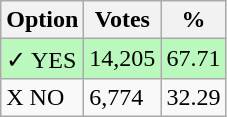<table class="wikitable">
<tr>
<th>Option</th>
<th>Votes</th>
<th>%</th>
</tr>
<tr>
<td style=background:#bbf8be>✓ YES</td>
<td style=background:#bbf8be>14,205</td>
<td style=background:#bbf8be>67.71</td>
</tr>
<tr>
<td>X NO</td>
<td>6,774</td>
<td>32.29</td>
</tr>
</table>
